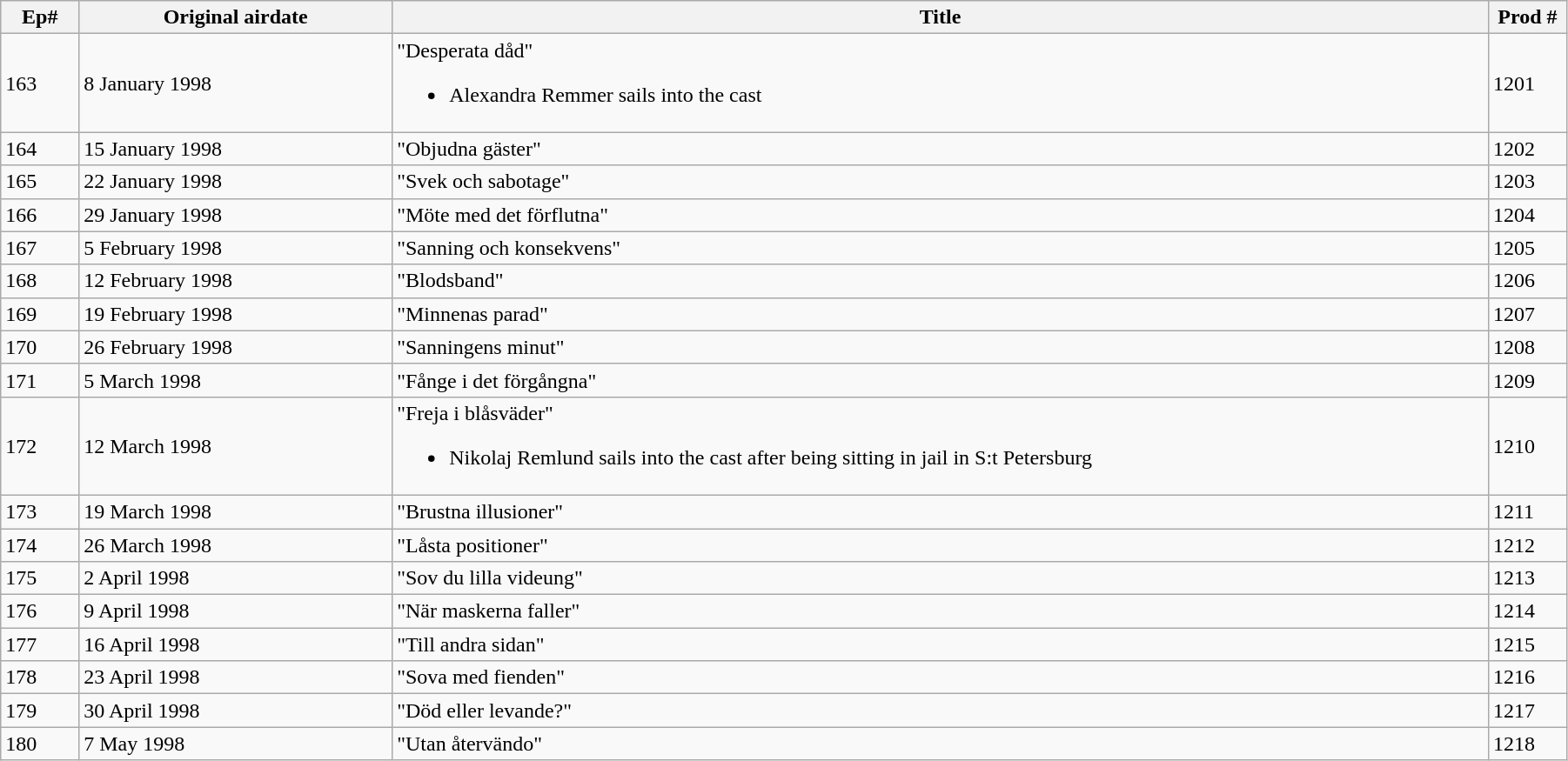<table class="wikitable" width=95%>
<tr>
<th width=5%>Ep#</th>
<th width=20%>Original airdate</th>
<th>Title</th>
<th width=5%>Prod #</th>
</tr>
<tr>
<td>163</td>
<td>8 January 1998</td>
<td>"Desperata dåd"<br><ul><li>Alexandra Remmer sails into the cast</li></ul></td>
<td>1201</td>
</tr>
<tr>
<td>164</td>
<td>15 January 1998</td>
<td>"Objudna gäster"</td>
<td>1202</td>
</tr>
<tr>
<td>165</td>
<td>22 January 1998</td>
<td>"Svek och sabotage"</td>
<td>1203</td>
</tr>
<tr>
<td>166</td>
<td>29 January 1998</td>
<td>"Möte med det förflutna"</td>
<td>1204</td>
</tr>
<tr>
<td>167</td>
<td>5 February 1998</td>
<td>"Sanning och konsekvens"</td>
<td>1205</td>
</tr>
<tr>
<td>168</td>
<td>12 February 1998</td>
<td>"Blodsband"</td>
<td>1206</td>
</tr>
<tr>
<td>169</td>
<td>19 February 1998</td>
<td>"Minnenas parad"</td>
<td>1207</td>
</tr>
<tr>
<td>170</td>
<td>26 February 1998</td>
<td>"Sanningens minut"</td>
<td>1208</td>
</tr>
<tr>
<td>171</td>
<td>5 March 1998</td>
<td>"Fånge i det förgångna"</td>
<td>1209</td>
</tr>
<tr>
<td>172</td>
<td>12 March 1998</td>
<td>"Freja i blåsväder"<br><ul><li>Nikolaj Remlund sails into the cast after being sitting in jail in S:t Petersburg</li></ul></td>
<td>1210</td>
</tr>
<tr>
<td>173</td>
<td>19 March 1998</td>
<td>"Brustna illusioner"</td>
<td>1211</td>
</tr>
<tr>
<td>174</td>
<td>26 March 1998</td>
<td>"Låsta positioner"</td>
<td>1212</td>
</tr>
<tr>
<td>175</td>
<td>2 April 1998</td>
<td>"Sov du lilla videung"</td>
<td>1213</td>
</tr>
<tr>
<td>176</td>
<td>9 April 1998</td>
<td>"När maskerna faller"</td>
<td>1214</td>
</tr>
<tr>
<td>177</td>
<td>16 April 1998</td>
<td>"Till andra sidan"</td>
<td>1215</td>
</tr>
<tr>
<td>178</td>
<td>23 April 1998</td>
<td>"Sova med fienden"</td>
<td>1216</td>
</tr>
<tr>
<td>179</td>
<td>30 April 1998</td>
<td>"Död eller levande?"</td>
<td>1217</td>
</tr>
<tr>
<td>180</td>
<td>7 May 1998</td>
<td>"Utan återvändo"</td>
<td>1218</td>
</tr>
</table>
